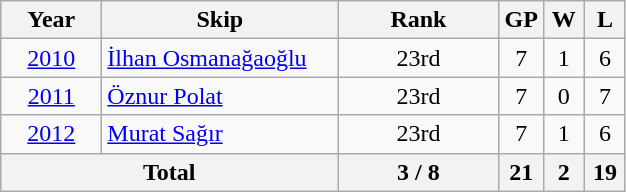<table class="wikitable" style="text-align: center;">
<tr>
<th width="60">Year</th>
<th width="150">Skip</th>
<th width="100">Rank</th>
<th width="20">GP</th>
<th width="20">W</th>
<th width="20">L</th>
</tr>
<tr>
<td> <a href='#'>2010</a></td>
<td align=left><a href='#'>İlhan Osmanağaoğlu</a></td>
<td>23rd</td>
<td>7</td>
<td>1</td>
<td>6</td>
</tr>
<tr>
<td> <a href='#'>2011</a></td>
<td align=left><a href='#'>Öznur Polat</a></td>
<td>23rd</td>
<td>7</td>
<td>0</td>
<td>7</td>
</tr>
<tr>
<td> <a href='#'>2012</a></td>
<td align=left><a href='#'>Murat Sağır</a></td>
<td>23rd</td>
<td>7</td>
<td>1</td>
<td>6</td>
</tr>
<tr>
<th colspan=2>Total</th>
<th>3 / 8</th>
<th>21</th>
<th>2</th>
<th>19</th>
</tr>
</table>
